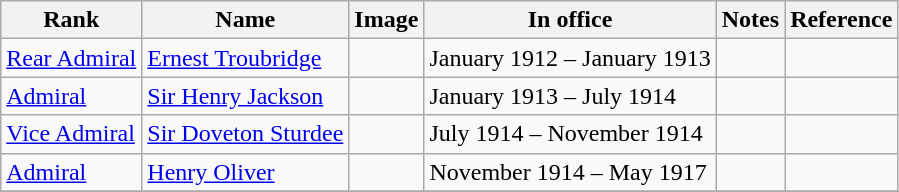<table class="wikitable">
<tr>
<th>Rank</th>
<th>Name</th>
<th>Image</th>
<th>In office</th>
<th>Notes</th>
<th>Reference</th>
</tr>
<tr>
<td><a href='#'>Rear Admiral</a></td>
<td><a href='#'>Ernest Troubridge</a></td>
<td></td>
<td>January 1912 – January 1913</td>
<td></td>
<td></td>
</tr>
<tr>
<td><a href='#'>Admiral</a></td>
<td><a href='#'>Sir Henry Jackson</a></td>
<td></td>
<td>January 1913 – July 1914</td>
<td></td>
<td></td>
</tr>
<tr>
<td><a href='#'>Vice Admiral</a></td>
<td><a href='#'>Sir Doveton Sturdee</a></td>
<td></td>
<td>July 1914 – November 1914</td>
<td></td>
<td></td>
</tr>
<tr>
<td><a href='#'>Admiral</a></td>
<td><a href='#'>Henry Oliver</a></td>
<td></td>
<td>November 1914 – May 1917</td>
<td></td>
<td></td>
</tr>
<tr>
</tr>
</table>
